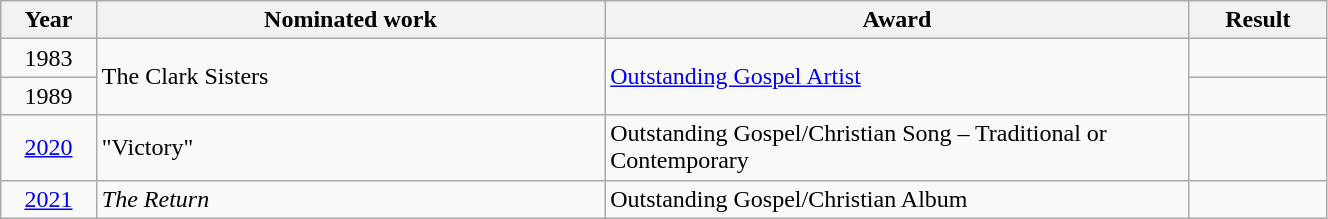<table class="wikitable" style="width:70%;">
<tr>
<th style="width:3%;">Year</th>
<th style="width:20%;">Nominated work</th>
<th style="width:23%;">Award</th>
<th style="width:5%;">Result</th>
</tr>
<tr>
<td align="center">1983</td>
<td rowspan="2">The Clark Sisters</td>
<td rowspan="2"><a href='#'>Outstanding Gospel Artist</a></td>
<td></td>
</tr>
<tr>
<td align="center">1989</td>
<td></td>
</tr>
<tr>
<td align="center"><a href='#'>2020</a></td>
<td>"Victory"</td>
<td>Outstanding Gospel/Christian Song – Traditional or Contemporary</td>
<td></td>
</tr>
<tr>
<td align="center"><a href='#'>2021</a></td>
<td><em>The Return</em></td>
<td>Outstanding Gospel/Christian Album</td>
<td></td>
</tr>
</table>
